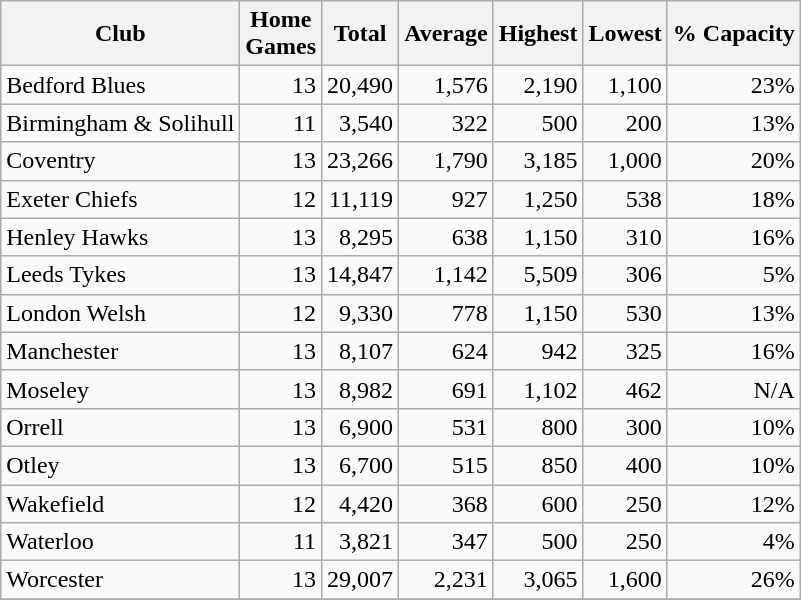<table class="wikitable sortable" style="text-align:right">
<tr>
<th>Club</th>
<th>Home<br>Games</th>
<th>Total</th>
<th>Average</th>
<th>Highest</th>
<th>Lowest</th>
<th>% Capacity</th>
</tr>
<tr>
<td style="text-align:left">Bedford Blues</td>
<td>13</td>
<td>20,490</td>
<td>1,576</td>
<td>2,190</td>
<td>1,100</td>
<td>23%</td>
</tr>
<tr>
<td style="text-align:left">Birmingham & Solihull</td>
<td>11</td>
<td>3,540</td>
<td>322</td>
<td>500</td>
<td>200</td>
<td>13%</td>
</tr>
<tr>
<td style="text-align:left">Coventry</td>
<td>13</td>
<td>23,266</td>
<td>1,790</td>
<td>3,185</td>
<td>1,000</td>
<td>20%</td>
</tr>
<tr>
<td style="text-align:left">Exeter Chiefs</td>
<td>12</td>
<td>11,119</td>
<td>927</td>
<td>1,250</td>
<td>538</td>
<td>18%</td>
</tr>
<tr>
<td style="text-align:left">Henley Hawks</td>
<td>13</td>
<td>8,295</td>
<td>638</td>
<td>1,150</td>
<td>310</td>
<td>16%</td>
</tr>
<tr>
<td style="text-align:left">Leeds Tykes</td>
<td>13</td>
<td>14,847</td>
<td>1,142</td>
<td>5,509</td>
<td>306</td>
<td>5%</td>
</tr>
<tr>
<td style="text-align:left">London Welsh</td>
<td>12</td>
<td>9,330</td>
<td>778</td>
<td>1,150</td>
<td>530</td>
<td>13%</td>
</tr>
<tr>
<td style="text-align:left">Manchester</td>
<td>13</td>
<td>8,107</td>
<td>624</td>
<td>942</td>
<td>325</td>
<td>16%</td>
</tr>
<tr>
<td style="text-align:left">Moseley</td>
<td>13</td>
<td>8,982</td>
<td>691</td>
<td>1,102</td>
<td>462</td>
<td>N/A</td>
</tr>
<tr>
<td style="text-align:left">Orrell</td>
<td>13</td>
<td>6,900</td>
<td>531</td>
<td>800</td>
<td>300</td>
<td>10%</td>
</tr>
<tr>
<td style="text-align:left">Otley</td>
<td>13</td>
<td>6,700</td>
<td>515</td>
<td>850</td>
<td>400</td>
<td>10%</td>
</tr>
<tr>
<td style="text-align:left">Wakefield</td>
<td>12</td>
<td>4,420</td>
<td>368</td>
<td>600</td>
<td>250</td>
<td>12%</td>
</tr>
<tr>
<td style="text-align:left">Waterloo</td>
<td>11</td>
<td>3,821</td>
<td>347</td>
<td>500</td>
<td>250</td>
<td>4%</td>
</tr>
<tr>
<td style="text-align:left">Worcester</td>
<td>13</td>
<td>29,007</td>
<td>2,231</td>
<td>3,065</td>
<td>1,600</td>
<td>26%</td>
</tr>
<tr>
</tr>
</table>
